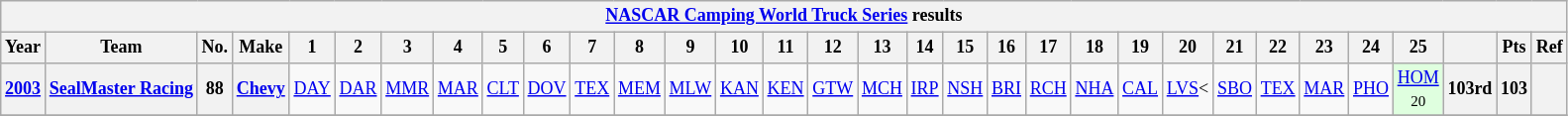<table class="wikitable" style="text-align:center; font-size:75%">
<tr>
<th colspan=44><a href='#'>NASCAR Camping World Truck Series</a> results</th>
</tr>
<tr>
<th>Year</th>
<th>Team</th>
<th>No.</th>
<th>Make</th>
<th>1</th>
<th>2</th>
<th>3</th>
<th>4</th>
<th>5</th>
<th>6</th>
<th>7</th>
<th>8</th>
<th>9</th>
<th>10</th>
<th>11</th>
<th>12</th>
<th>13</th>
<th>14</th>
<th>15</th>
<th>16</th>
<th>17</th>
<th>18</th>
<th>19</th>
<th>20</th>
<th>21</th>
<th>22</th>
<th>23</th>
<th>24</th>
<th>25</th>
<th></th>
<th>Pts</th>
<th>Ref</th>
</tr>
<tr>
<th><a href='#'>2003</a></th>
<th nowrap><a href='#'>SealMaster Racing</a></th>
<th>88</th>
<th><a href='#'>Chevy</a></th>
<td><a href='#'>DAY</a></td>
<td><a href='#'>DAR</a></td>
<td><a href='#'>MMR</a></td>
<td><a href='#'>MAR</a></td>
<td><a href='#'>CLT</a></td>
<td><a href='#'>DOV</a></td>
<td><a href='#'>TEX</a></td>
<td><a href='#'>MEM</a></td>
<td><a href='#'>MLW</a></td>
<td><a href='#'>KAN</a></td>
<td><a href='#'>KEN</a></td>
<td><a href='#'>GTW</a></td>
<td><a href='#'>MCH</a></td>
<td><a href='#'>IRP</a></td>
<td><a href='#'>NSH</a></td>
<td><a href='#'>BRI</a></td>
<td><a href='#'>RCH</a></td>
<td><a href='#'>NHA</a></td>
<td><a href='#'>CAL</a></td>
<td><a href='#'>LVS</a><</td>
<td><a href='#'>SBO</a></td>
<td><a href='#'>TEX</a></td>
<td><a href='#'>MAR</a></td>
<td><a href='#'>PHO</a></td>
<td style="background:#DFFFDF;"><a href='#'>HOM</a><br><small>20</small></td>
<th>103rd</th>
<th>103</th>
<th></th>
</tr>
<tr>
</tr>
</table>
